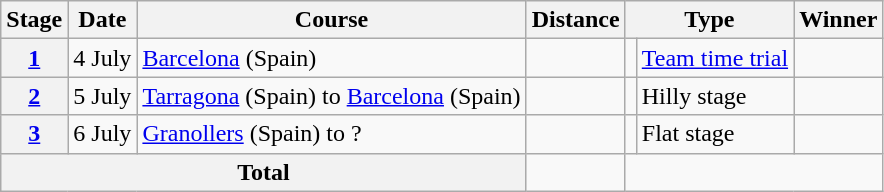<table class="wikitable sortable">
<tr>
<th scope="col">Stage</th>
<th scope="col">Date</th>
<th scope="col">Course</th>
<th scope="col">Distance</th>
<th colspan="2" scope="col">Type</th>
<th scope="col">Winner</th>
</tr>
<tr>
<th scope="row"><a href='#'>1</a></th>
<td style="text-align:right">4 July</td>
<td><a href='#'>Barcelona</a> (Spain)</td>
<td style="text-align:center;"></td>
<td></td>
<td><a href='#'>Team time trial</a></td>
<td></td>
</tr>
<tr>
<th scope="row"><a href='#'>2</a></th>
<td style="text-align:right">5 July</td>
<td><a href='#'>Tarragona</a> (Spain) to <a href='#'>Barcelona</a> (Spain)</td>
<td style="text-align:center;"></td>
<td></td>
<td>Hilly stage</td>
<td></td>
</tr>
<tr>
<th scope="row"><a href='#'>3</a></th>
<td style="text-align:right">6 July</td>
<td><a href='#'>Granollers</a> (Spain) to ?</td>
<td style="text-align:center;"></td>
<td></td>
<td>Flat stage</td>
<td></td>
</tr>
<tr class=sortbottom>
<th colspan="3">Total</th>
<td style="text-align:center"></td>
<td colspan="3"></td>
</tr>
</table>
